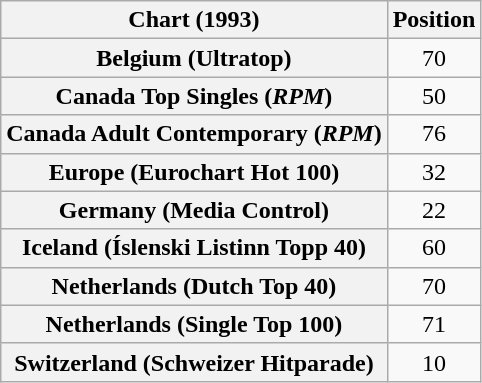<table class="wikitable sortable plainrowheaders" style="text-align:center">
<tr>
<th>Chart (1993)</th>
<th>Position</th>
</tr>
<tr>
<th scope="row">Belgium (Ultratop)</th>
<td>70</td>
</tr>
<tr>
<th scope="row">Canada Top Singles (<em>RPM</em>)</th>
<td>50</td>
</tr>
<tr>
<th scope="row">Canada Adult Contemporary (<em>RPM</em>)</th>
<td>76</td>
</tr>
<tr>
<th scope="row">Europe (Eurochart Hot 100)</th>
<td>32</td>
</tr>
<tr>
<th scope="row">Germany (Media Control)</th>
<td>22</td>
</tr>
<tr>
<th scope="row">Iceland (Íslenski Listinn Topp 40)</th>
<td>60</td>
</tr>
<tr>
<th scope="row">Netherlands (Dutch Top 40)</th>
<td>70</td>
</tr>
<tr>
<th scope="row">Netherlands (Single Top 100)</th>
<td>71</td>
</tr>
<tr>
<th scope="row">Switzerland (Schweizer Hitparade)</th>
<td>10</td>
</tr>
</table>
